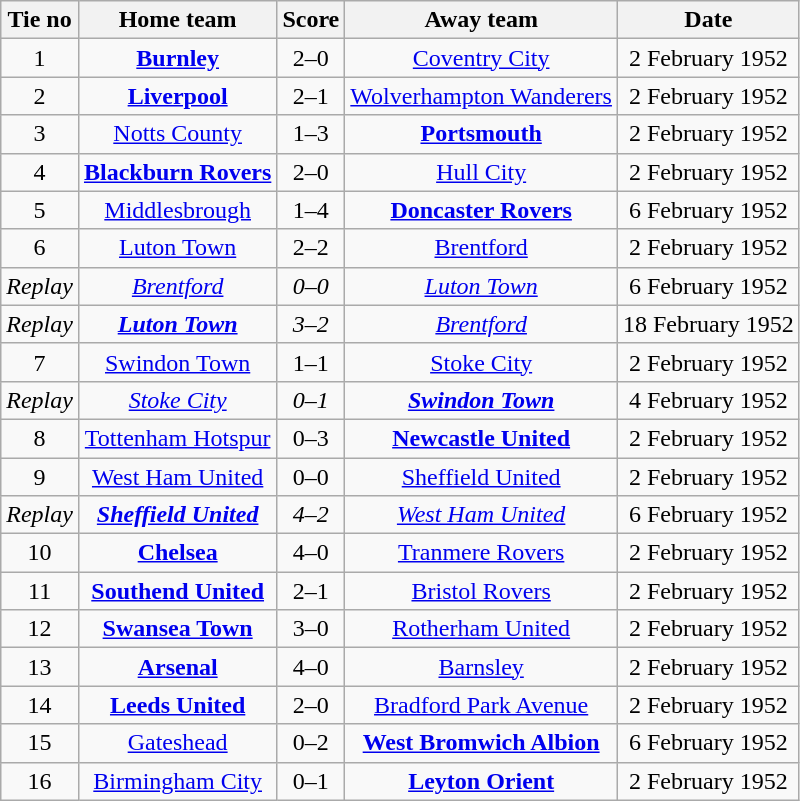<table class="wikitable" style="text-align: center">
<tr>
<th>Tie no</th>
<th>Home team</th>
<th>Score</th>
<th>Away team</th>
<th>Date</th>
</tr>
<tr>
<td>1</td>
<td><strong><a href='#'>Burnley</a></strong></td>
<td>2–0</td>
<td><a href='#'>Coventry City</a></td>
<td>2 February 1952</td>
</tr>
<tr>
<td>2</td>
<td><strong><a href='#'>Liverpool</a></strong></td>
<td>2–1</td>
<td><a href='#'>Wolverhampton Wanderers</a></td>
<td>2 February 1952</td>
</tr>
<tr>
<td>3</td>
<td><a href='#'>Notts County</a></td>
<td>1–3</td>
<td><strong><a href='#'>Portsmouth</a></strong></td>
<td>2 February 1952</td>
</tr>
<tr>
<td>4</td>
<td><strong><a href='#'>Blackburn Rovers</a></strong></td>
<td>2–0</td>
<td><a href='#'>Hull City</a></td>
<td>2 February 1952</td>
</tr>
<tr>
<td>5</td>
<td><a href='#'>Middlesbrough</a></td>
<td>1–4</td>
<td><strong><a href='#'>Doncaster Rovers</a></strong></td>
<td>6 February 1952</td>
</tr>
<tr>
<td>6</td>
<td><a href='#'>Luton Town</a></td>
<td>2–2</td>
<td><a href='#'>Brentford</a></td>
<td>2 February 1952</td>
</tr>
<tr>
<td><em>Replay</em></td>
<td><em><a href='#'>Brentford</a></em></td>
<td><em>0–0</em></td>
<td><em><a href='#'>Luton Town</a></em></td>
<td>6 February 1952</td>
</tr>
<tr>
<td><em>Replay</em></td>
<td><strong><em><a href='#'>Luton Town</a></em></strong></td>
<td><em>3–2</em></td>
<td><em><a href='#'>Brentford</a></em></td>
<td>18 February 1952</td>
</tr>
<tr>
<td>7</td>
<td><a href='#'>Swindon Town</a></td>
<td>1–1</td>
<td><a href='#'>Stoke City</a></td>
<td>2 February 1952</td>
</tr>
<tr>
<td><em>Replay</em></td>
<td><em><a href='#'>Stoke City</a></em></td>
<td><em>0–1</em></td>
<td><strong><em><a href='#'>Swindon Town</a></em></strong></td>
<td>4 February 1952</td>
</tr>
<tr>
<td>8</td>
<td><a href='#'>Tottenham Hotspur</a></td>
<td>0–3</td>
<td><strong><a href='#'>Newcastle United</a></strong></td>
<td>2 February 1952</td>
</tr>
<tr>
<td>9</td>
<td><a href='#'>West Ham United</a></td>
<td>0–0</td>
<td><a href='#'>Sheffield United</a></td>
<td>2 February 1952</td>
</tr>
<tr>
<td><em>Replay</em></td>
<td><strong><em><a href='#'>Sheffield United</a></em></strong></td>
<td><em>4–2</em></td>
<td><em><a href='#'>West Ham United</a></em></td>
<td>6 February 1952</td>
</tr>
<tr>
<td>10</td>
<td><strong><a href='#'>Chelsea</a></strong></td>
<td>4–0</td>
<td><a href='#'>Tranmere Rovers</a></td>
<td>2 February 1952</td>
</tr>
<tr>
<td>11</td>
<td><strong><a href='#'>Southend United</a></strong></td>
<td>2–1</td>
<td><a href='#'>Bristol Rovers</a></td>
<td>2 February 1952</td>
</tr>
<tr>
<td>12</td>
<td><strong><a href='#'>Swansea Town</a></strong></td>
<td>3–0</td>
<td><a href='#'>Rotherham United</a></td>
<td>2 February 1952</td>
</tr>
<tr>
<td>13</td>
<td><strong><a href='#'>Arsenal</a></strong></td>
<td>4–0</td>
<td><a href='#'>Barnsley</a></td>
<td>2 February 1952</td>
</tr>
<tr>
<td>14</td>
<td><strong><a href='#'>Leeds United</a></strong></td>
<td>2–0</td>
<td><a href='#'>Bradford Park Avenue</a></td>
<td>2 February 1952</td>
</tr>
<tr>
<td>15</td>
<td><a href='#'>Gateshead</a></td>
<td>0–2</td>
<td><strong><a href='#'>West Bromwich Albion</a></strong></td>
<td>6 February 1952</td>
</tr>
<tr>
<td>16</td>
<td><a href='#'>Birmingham City</a></td>
<td>0–1</td>
<td><strong><a href='#'>Leyton Orient</a></strong></td>
<td>2 February 1952</td>
</tr>
</table>
